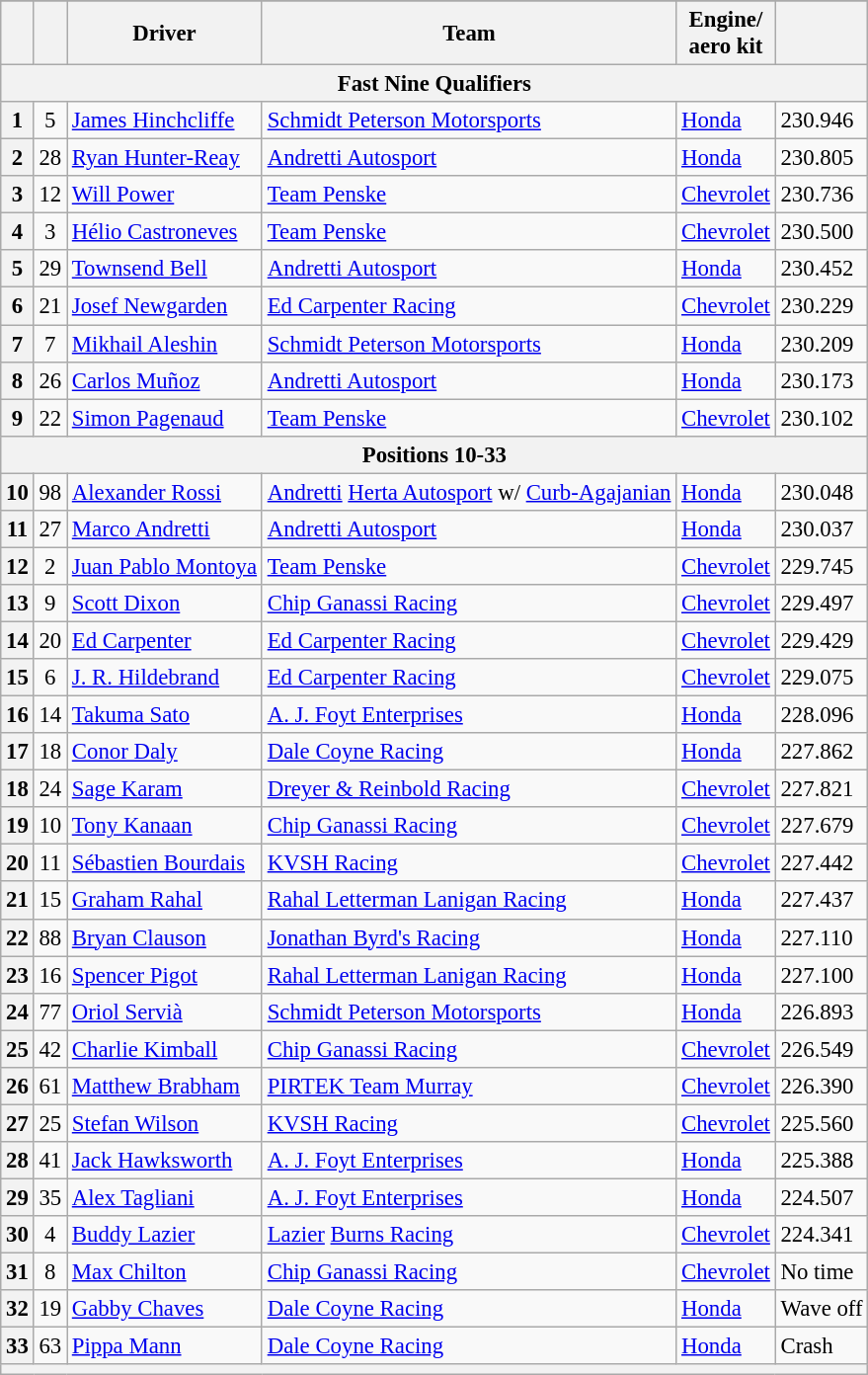<table class="wikitable" style="font-size:95%;">
<tr>
</tr>
<tr>
<th></th>
<th></th>
<th>Driver</th>
<th>Team</th>
<th>Engine/<br>aero kit</th>
<th></th>
</tr>
<tr>
<th scope="row" colspan=6>Fast Nine Qualifiers</th>
</tr>
<tr>
<th scope="row">1</th>
<td style="text-align:center;">5</td>
<td> <a href='#'>James Hinchcliffe</a></td>
<td><a href='#'>Schmidt Peterson Motorsports</a></td>
<td><a href='#'>Honda</a></td>
<td>230.946</td>
</tr>
<tr>
<th scope="row">2</th>
<td style="text-align:center;">28</td>
<td> <a href='#'>Ryan Hunter-Reay</a></td>
<td><a href='#'>Andretti Autosport</a></td>
<td><a href='#'>Honda</a></td>
<td>230.805</td>
</tr>
<tr>
<th scope="row">3</th>
<td style="text-align:center;">12</td>
<td> <a href='#'>Will Power</a></td>
<td><a href='#'>Team Penske</a></td>
<td><a href='#'>Chevrolet</a></td>
<td>230.736</td>
</tr>
<tr>
<th scope="row">4</th>
<td style="text-align:center;">3</td>
<td> <a href='#'>Hélio Castroneves</a></td>
<td><a href='#'>Team Penske</a></td>
<td><a href='#'>Chevrolet</a></td>
<td>230.500</td>
</tr>
<tr>
<th scope="row">5</th>
<td style="text-align:center;">29</td>
<td> <a href='#'>Townsend Bell</a></td>
<td><a href='#'>Andretti Autosport</a></td>
<td><a href='#'>Honda</a></td>
<td>230.452</td>
</tr>
<tr>
<th scope="row">6</th>
<td style="text-align:center;">21</td>
<td> <a href='#'>Josef Newgarden</a></td>
<td><a href='#'>Ed Carpenter Racing</a></td>
<td><a href='#'>Chevrolet</a></td>
<td>230.229</td>
</tr>
<tr>
<th scope="row">7</th>
<td style="text-align:center;">7</td>
<td> <a href='#'>Mikhail Aleshin</a></td>
<td><a href='#'>Schmidt Peterson Motorsports</a></td>
<td><a href='#'>Honda</a></td>
<td>230.209</td>
</tr>
<tr>
<th scope="row">8</th>
<td style="text-align:center;">26</td>
<td> <a href='#'>Carlos Muñoz</a></td>
<td><a href='#'>Andretti Autosport</a></td>
<td><a href='#'>Honda</a></td>
<td>230.173</td>
</tr>
<tr>
<th scope="row">9</th>
<td style="text-align:center;">22</td>
<td> <a href='#'>Simon Pagenaud</a></td>
<td><a href='#'>Team Penske</a></td>
<td><a href='#'>Chevrolet</a></td>
<td>230.102</td>
</tr>
<tr>
<th scope="row" colspan=6>Positions 10-33</th>
</tr>
<tr>
<th scope="row">10</th>
<td style="text-align:center;">98</td>
<td> <a href='#'>Alexander Rossi</a> <strong></strong></td>
<td><a href='#'>Andretti</a> <a href='#'>Herta Autosport</a> w/ <a href='#'>Curb-Agajanian</a></td>
<td><a href='#'>Honda</a></td>
<td>230.048</td>
</tr>
<tr>
<th scope="row">11</th>
<td style="text-align:center;">27</td>
<td> <a href='#'>Marco Andretti</a></td>
<td><a href='#'>Andretti Autosport</a></td>
<td><a href='#'>Honda</a></td>
<td>230.037</td>
</tr>
<tr>
<th scope="row">12</th>
<td style="text-align:center;">2</td>
<td> <a href='#'>Juan Pablo Montoya</a></td>
<td><a href='#'>Team Penske</a></td>
<td><a href='#'>Chevrolet</a></td>
<td>229.745</td>
</tr>
<tr>
<th scope="row">13</th>
<td style="text-align:center;">9</td>
<td> <a href='#'>Scott Dixon</a></td>
<td><a href='#'>Chip Ganassi Racing</a></td>
<td><a href='#'>Chevrolet</a></td>
<td>229.497</td>
</tr>
<tr>
<th scope="row">14</th>
<td style="text-align:center;">20</td>
<td> <a href='#'>Ed Carpenter</a></td>
<td><a href='#'>Ed Carpenter Racing</a></td>
<td><a href='#'>Chevrolet</a></td>
<td>229.429</td>
</tr>
<tr>
<th scope="row">15</th>
<td style="text-align:center;">6</td>
<td> <a href='#'>J. R. Hildebrand</a></td>
<td><a href='#'>Ed Carpenter Racing</a></td>
<td><a href='#'>Chevrolet</a></td>
<td>229.075</td>
</tr>
<tr>
<th scope="row">16</th>
<td style="text-align:center;">14</td>
<td> <a href='#'>Takuma Sato</a></td>
<td><a href='#'>A. J. Foyt Enterprises</a></td>
<td><a href='#'>Honda</a></td>
<td>228.096</td>
</tr>
<tr>
<th>17</th>
<td align=center>18</td>
<td> <a href='#'>Conor Daly</a></td>
<td><a href='#'>Dale Coyne Racing</a></td>
<td><a href='#'>Honda</a></td>
<td>227.862</td>
</tr>
<tr>
<th scope="row">18</th>
<td style="text-align:center;">24</td>
<td> <a href='#'>Sage Karam</a></td>
<td><a href='#'>Dreyer & Reinbold Racing</a></td>
<td><a href='#'>Chevrolet</a></td>
<td>227.821</td>
</tr>
<tr>
<th scope="row">19</th>
<td style="text-align:center;">10</td>
<td> <a href='#'>Tony Kanaan</a></td>
<td><a href='#'>Chip Ganassi Racing</a></td>
<td><a href='#'>Chevrolet</a></td>
<td>227.679</td>
</tr>
<tr>
<th scope="row">20</th>
<td style="text-align:center;">11</td>
<td> <a href='#'>Sébastien Bourdais</a></td>
<td><a href='#'>KVSH Racing</a></td>
<td><a href='#'>Chevrolet</a></td>
<td>227.442</td>
</tr>
<tr>
<th scope="row">21</th>
<td style="text-align:center;">15</td>
<td> <a href='#'>Graham Rahal</a></td>
<td><a href='#'>Rahal Letterman Lanigan Racing</a></td>
<td><a href='#'>Honda</a></td>
<td>227.437</td>
</tr>
<tr>
<th scope="row">22</th>
<td style="text-align:center;">88</td>
<td> <a href='#'>Bryan Clauson</a></td>
<td><a href='#'>Jonathan Byrd's Racing</a></td>
<td><a href='#'>Honda</a></td>
<td>227.110</td>
</tr>
<tr>
<th scope="row">23</th>
<td style="text-align:center;">16</td>
<td> <a href='#'>Spencer Pigot</a> <strong></strong></td>
<td><a href='#'>Rahal Letterman Lanigan Racing</a></td>
<td><a href='#'>Honda</a></td>
<td>227.100</td>
</tr>
<tr>
<th scope="row">24</th>
<td style="text-align:center;">77</td>
<td> <a href='#'>Oriol Servià</a></td>
<td><a href='#'>Schmidt Peterson Motorsports</a></td>
<td><a href='#'>Honda</a></td>
<td>226.893</td>
</tr>
<tr>
<th scope="row">25</th>
<td style="text-align:center;">42</td>
<td> <a href='#'>Charlie Kimball</a></td>
<td><a href='#'>Chip Ganassi Racing</a></td>
<td><a href='#'>Chevrolet</a></td>
<td>226.549</td>
</tr>
<tr>
<th scope="row">26</th>
<td style="text-align:center;">61</td>
<td> <a href='#'>Matthew Brabham</a> <strong></strong></td>
<td><a href='#'>PIRTEK Team Murray</a></td>
<td><a href='#'>Chevrolet</a></td>
<td>226.390</td>
</tr>
<tr>
<th scope="row">27</th>
<td style="text-align:center;">25</td>
<td> <a href='#'>Stefan Wilson</a> <strong></strong></td>
<td><a href='#'>KVSH Racing</a></td>
<td><a href='#'>Chevrolet</a></td>
<td>225.560</td>
</tr>
<tr>
<th scope="row">28</th>
<td style="text-align:center;">41</td>
<td> <a href='#'>Jack Hawksworth</a></td>
<td><a href='#'>A. J. Foyt Enterprises</a></td>
<td><a href='#'>Honda</a></td>
<td>225.388</td>
</tr>
<tr>
<th scope="row">29</th>
<td style="text-align:center;">35</td>
<td> <a href='#'>Alex Tagliani</a></td>
<td><a href='#'>A. J. Foyt Enterprises</a></td>
<td><a href='#'>Honda</a></td>
<td>224.507</td>
</tr>
<tr>
<th scope="row">30</th>
<td style="text-align:center;">4</td>
<td> <a href='#'>Buddy Lazier</a></td>
<td><a href='#'>Lazier</a> <a href='#'>Burns Racing</a></td>
<td><a href='#'>Chevrolet</a></td>
<td>224.341</td>
</tr>
<tr>
<th scope="row">31</th>
<td style="text-align:center;">8</td>
<td> <a href='#'>Max Chilton</a> <strong></strong></td>
<td><a href='#'>Chip Ganassi Racing</a></td>
<td><a href='#'>Chevrolet</a></td>
<td>No time</td>
</tr>
<tr>
<th scope="row">32</th>
<td style="text-align:center;">19</td>
<td> <a href='#'>Gabby Chaves</a></td>
<td><a href='#'>Dale Coyne Racing</a></td>
<td><a href='#'>Honda</a></td>
<td>Wave off</td>
</tr>
<tr>
<th scope="row">33</th>
<td style="text-align:center;">63</td>
<td> <a href='#'>Pippa Mann</a></td>
<td><a href='#'>Dale Coyne Racing</a></td>
<td><a href='#'>Honda</a></td>
<td>Crash</td>
</tr>
<tr>
<th colspan=6></th>
</tr>
</table>
